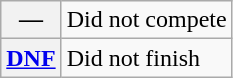<table class="wikitable">
<tr>
<th scope="row">—</th>
<td>Did not compete</td>
</tr>
<tr>
<th scope="row"><a href='#'>DNF</a></th>
<td>Did not finish</td>
</tr>
</table>
